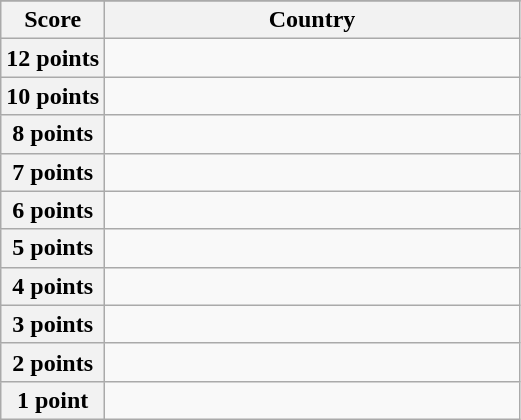<table class="wikitable">
<tr>
</tr>
<tr>
<th scope="col" width="20%">Score</th>
<th scope="col">Country</th>
</tr>
<tr>
<th scope="row">12 points</th>
<td></td>
</tr>
<tr>
<th scope="row">10 points</th>
<td></td>
</tr>
<tr>
<th scope="row">8 points</th>
<td></td>
</tr>
<tr>
<th scope="row">7 points</th>
<td></td>
</tr>
<tr>
<th scope="row">6 points</th>
<td></td>
</tr>
<tr>
<th scope="row">5 points</th>
<td></td>
</tr>
<tr>
<th scope="row">4 points</th>
<td></td>
</tr>
<tr>
<th scope="row">3 points</th>
<td></td>
</tr>
<tr>
<th scope="row">2 points</th>
<td></td>
</tr>
<tr>
<th scope="row">1 point</th>
<td></td>
</tr>
</table>
